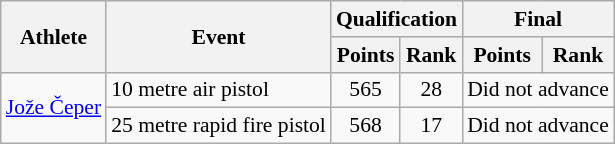<table class="wikitable" style="font-size:90%; text-align:center">
<tr>
<th rowspan="2">Athlete</th>
<th rowspan="2">Event</th>
<th colspan="2">Qualification</th>
<th colspan="2">Final</th>
</tr>
<tr>
<th>Points</th>
<th>Rank</th>
<th>Points</th>
<th>Rank</th>
</tr>
<tr>
<td align="left" rowspan=2><a href='#'>Jože Čeper</a></td>
<td align="left">10 metre air pistol</td>
<td>565</td>
<td>28</td>
<td colspan="2">Did not advance</td>
</tr>
<tr>
<td align="left">25 metre rapid fire pistol</td>
<td>568</td>
<td>17</td>
<td colspan="2">Did not advance</td>
</tr>
</table>
